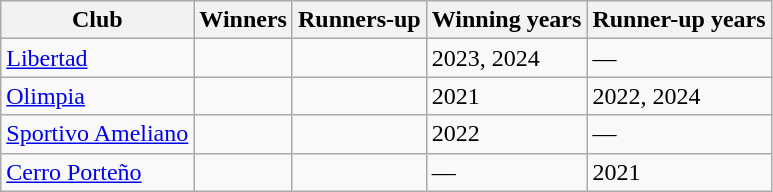<table class="wikitable sortable">
<tr>
<th>Club</th>
<th>Winners</th>
<th>Runners-up</th>
<th>Winning years</th>
<th>Runner-up years</th>
</tr>
<tr>
<td><a href='#'>Libertad</a></td>
<td></td>
<td></td>
<td>2023, 2024</td>
<td>—</td>
</tr>
<tr>
<td><a href='#'>Olimpia</a></td>
<td></td>
<td></td>
<td>2021</td>
<td>2022, 2024</td>
</tr>
<tr>
<td><a href='#'>Sportivo Ameliano</a></td>
<td></td>
<td></td>
<td>2022</td>
<td>—</td>
</tr>
<tr>
<td><a href='#'>Cerro Porteño</a></td>
<td></td>
<td></td>
<td>—</td>
<td>2021</td>
</tr>
</table>
